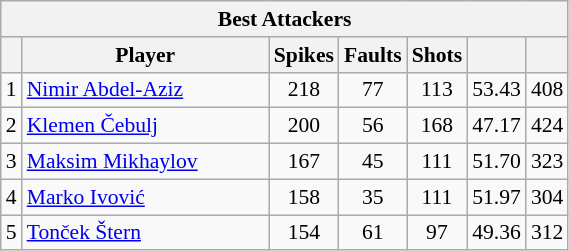<table class="wikitable sortable" style=font-size:90%>
<tr>
<th colspan=7>Best Attackers</th>
</tr>
<tr>
<th></th>
<th width=158>Player</th>
<th width=20>Spikes</th>
<th width=20>Faults</th>
<th width=20>Shots</th>
<th width=20></th>
<th width=20></th>
</tr>
<tr>
<td>1</td>
<td> <a href='#'>Nimir Abdel-Aziz</a></td>
<td align=center>218</td>
<td align=center>77</td>
<td align=center>113</td>
<td align=center>53.43</td>
<td align=center>408</td>
</tr>
<tr>
<td>2</td>
<td> <a href='#'>Klemen Čebulj</a></td>
<td align=center>200</td>
<td align=center>56</td>
<td align=center>168</td>
<td align=center>47.17</td>
<td align=center>424</td>
</tr>
<tr>
<td>3</td>
<td> <a href='#'>Maksim Mikhaylov</a></td>
<td align=center>167</td>
<td align=center>45</td>
<td align=center>111</td>
<td align=center>51.70</td>
<td align=center>323</td>
</tr>
<tr>
<td>4</td>
<td> <a href='#'>Marko Ivović</a></td>
<td align=center>158</td>
<td align=center>35</td>
<td align=center>111</td>
<td align=center>51.97</td>
<td align=center>304</td>
</tr>
<tr>
<td>5</td>
<td> <a href='#'>Tonček Štern</a></td>
<td align=center>154</td>
<td align=center>61</td>
<td align=center>97</td>
<td align=center>49.36</td>
<td align=center>312</td>
</tr>
</table>
